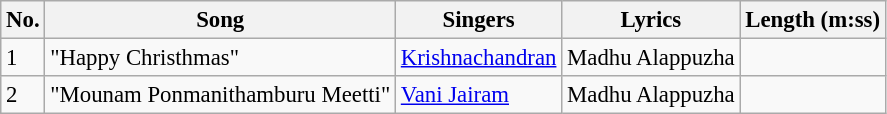<table class="wikitable" style="font-size:95%;">
<tr>
<th>No.</th>
<th>Song</th>
<th>Singers</th>
<th>Lyrics</th>
<th>Length (m:ss)</th>
</tr>
<tr>
<td>1</td>
<td>"Happy Christhmas"</td>
<td><a href='#'>Krishnachandran</a></td>
<td>Madhu Alappuzha</td>
<td></td>
</tr>
<tr>
<td>2</td>
<td>"Mounam Ponmanithamburu Meetti"</td>
<td><a href='#'>Vani Jairam</a></td>
<td>Madhu Alappuzha</td>
<td></td>
</tr>
</table>
